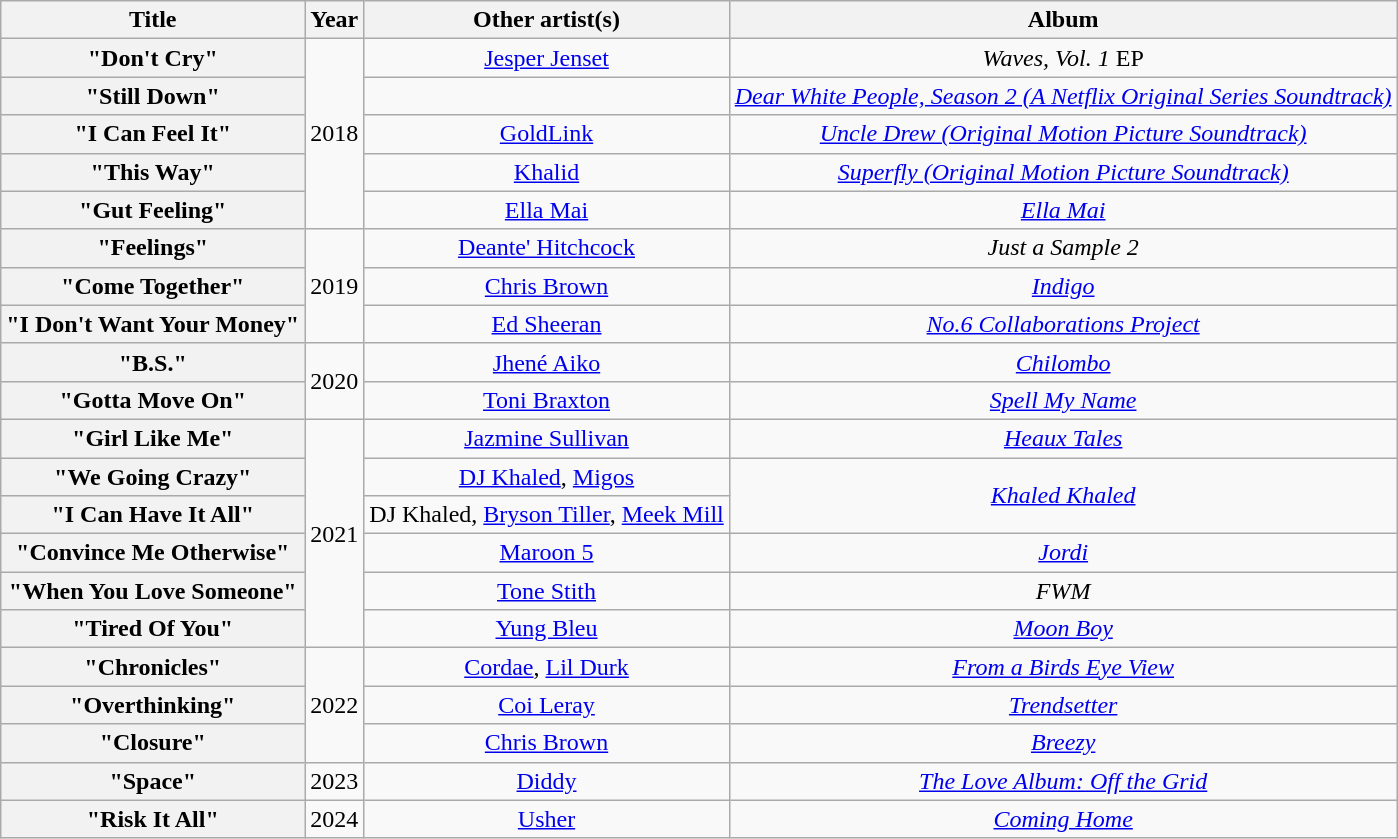<table class="wikitable plainrowheaders" style="text-align:center;">
<tr>
<th scope="col">Title</th>
<th scope="col">Year</th>
<th scope="col">Other artist(s)</th>
<th scope="col">Album</th>
</tr>
<tr>
<th scope="row">"Don't Cry"</th>
<td rowspan="5">2018</td>
<td><a href='#'>Jesper Jenset</a></td>
<td><em>Waves, Vol. 1</em> EP</td>
</tr>
<tr>
<th scope="row">"Still Down"</th>
<td></td>
<td><em><a href='#'>Dear White People, Season 2 (A Netflix Original Series Soundtrack)</a></em></td>
</tr>
<tr>
<th scope="row">"I Can Feel It"</th>
<td><a href='#'>GoldLink</a></td>
<td><em><a href='#'>Uncle Drew (Original Motion Picture Soundtrack)</a></em></td>
</tr>
<tr>
<th scope="row">"This Way"</th>
<td><a href='#'>Khalid</a></td>
<td><em><a href='#'>Superfly (Original Motion Picture Soundtrack)</a></em></td>
</tr>
<tr>
<th scope="row">"Gut Feeling"</th>
<td><a href='#'>Ella Mai</a></td>
<td><em><a href='#'>Ella Mai</a></em></td>
</tr>
<tr>
<th scope="row">"Feelings"</th>
<td rowspan="3">2019</td>
<td><a href='#'>Deante' Hitchcock</a></td>
<td><em>Just a Sample 2</em></td>
</tr>
<tr>
<th scope="row">"Come Together"</th>
<td><a href='#'>Chris Brown</a></td>
<td><em><a href='#'>Indigo</a></em></td>
</tr>
<tr>
<th scope="row">"I Don't Want Your Money"</th>
<td><a href='#'>Ed Sheeran</a></td>
<td><em><a href='#'>No.6 Collaborations Project</a></em></td>
</tr>
<tr>
<th scope="row">"B.S."</th>
<td rowspan="2">2020</td>
<td><a href='#'>Jhené Aiko</a></td>
<td><em><a href='#'>Chilombo</a></em></td>
</tr>
<tr>
<th scope="row">"Gotta Move On"</th>
<td><a href='#'>Toni Braxton</a></td>
<td><em><a href='#'>Spell My Name</a></em></td>
</tr>
<tr>
<th scope="row">"Girl Like Me"</th>
<td rowspan="6">2021</td>
<td><a href='#'>Jazmine Sullivan</a></td>
<td><em><a href='#'>Heaux Tales</a></em></td>
</tr>
<tr>
<th scope="row">"We Going Crazy"</th>
<td><a href='#'>DJ Khaled</a>, <a href='#'>Migos</a></td>
<td rowspan="2"><em><a href='#'>Khaled Khaled</a></em></td>
</tr>
<tr>
<th scope="row">"I Can Have It All"</th>
<td>DJ Khaled, <a href='#'>Bryson Tiller</a>, <a href='#'>Meek Mill</a></td>
</tr>
<tr>
<th scope="row">"Convince Me Otherwise"</th>
<td><a href='#'>Maroon 5</a></td>
<td><em><a href='#'>Jordi</a></em></td>
</tr>
<tr>
<th scope="row">"When You Love Someone"</th>
<td><a href='#'>Tone Stith</a></td>
<td><em>FWM</em></td>
</tr>
<tr>
<th scope="row">"Tired Of You"</th>
<td><a href='#'>Yung Bleu</a></td>
<td><em><a href='#'>Moon Boy</a></em></td>
</tr>
<tr>
<th scope="row">"Chronicles"</th>
<td rowspan="3">2022</td>
<td><a href='#'>Cordae</a>, <a href='#'>Lil Durk</a></td>
<td><em><a href='#'>From a Birds Eye View</a></em></td>
</tr>
<tr>
<th scope="row">"Overthinking"</th>
<td><a href='#'>Coi Leray</a></td>
<td><em><a href='#'>Trendsetter</a></em></td>
</tr>
<tr>
<th scope="row">"Closure"</th>
<td><a href='#'>Chris Brown</a></td>
<td><em><a href='#'>Breezy</a></em></td>
</tr>
<tr>
<th scope="row">"Space"</th>
<td>2023</td>
<td><a href='#'>Diddy</a></td>
<td><em><a href='#'>The Love Album: Off the Grid</a></em></td>
</tr>
<tr>
<th scope="row">"Risk It All"</th>
<td>2024</td>
<td><a href='#'>Usher</a></td>
<td><em><a href='#'>Coming Home</a></em></td>
</tr>
</table>
